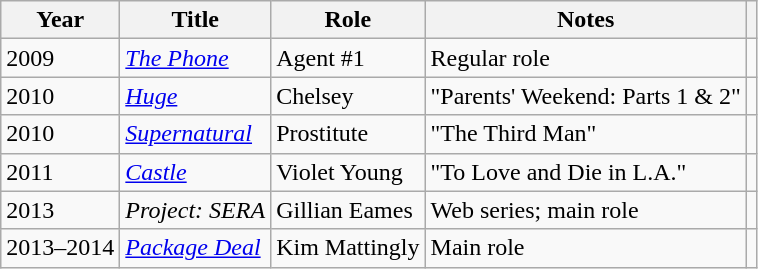<table class="wikitable sortable">
<tr>
<th>Year</th>
<th>Title</th>
<th>Role</th>
<th class="unsortable">Notes</th>
<th scope="col" class="unsortable"></th>
</tr>
<tr>
<td>2009</td>
<td data-sort-value="Phone, The"><em><a href='#'>The Phone</a></em></td>
<td>Agent #1</td>
<td>Regular role</td>
<td></td>
</tr>
<tr>
<td>2010</td>
<td><em><a href='#'>Huge</a></em></td>
<td>Chelsey</td>
<td>"Parents' Weekend: Parts 1 & 2"</td>
<td></td>
</tr>
<tr>
<td>2010</td>
<td><em><a href='#'>Supernatural</a></em></td>
<td>Prostitute</td>
<td>"The Third Man"</td>
<td></td>
</tr>
<tr>
<td>2011</td>
<td><em><a href='#'>Castle</a></em></td>
<td>Violet Young</td>
<td>"To Love and Die in L.A."</td>
<td></td>
</tr>
<tr>
<td>2013</td>
<td><em>Project: SERA</em></td>
<td>Gillian Eames</td>
<td>Web series; main role</td>
<td></td>
</tr>
<tr>
<td>2013–2014</td>
<td><em><a href='#'>Package Deal</a></em></td>
<td>Kim Mattingly</td>
<td>Main role</td>
<td></td>
</tr>
</table>
